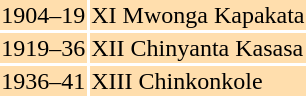<table align="right" style="margin:1em">
<tr style="background:#ffdead;">
<td>1904–19</td>
<td>XI Mwonga Kapakata</td>
</tr>
<tr style="background:#ffdead;">
<td>1919–36</td>
<td>XII Chinyanta Kasasa</td>
</tr>
<tr style="background:#ffdead;">
<td>1936–41</td>
<td>XIII Chinkonkole</td>
</tr>
</table>
